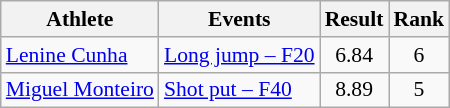<table class=wikitable style="font-size:90%; text-align:center;">
<tr>
<th>Athlete</th>
<th>Events</th>
<th>Result</th>
<th>Rank</th>
</tr>
<tr>
<td align=left><a href='#'>Lenine Cunha</a></td>
<td align=left><a href='#'>Long jump – F20</a></td>
<td>6.84</td>
<td>6</td>
</tr>
<tr>
<td align=left><a href='#'>Miguel Monteiro</a></td>
<td align=left><a href='#'>Shot put – F40</a></td>
<td>8.89</td>
<td>5</td>
</tr>
</table>
